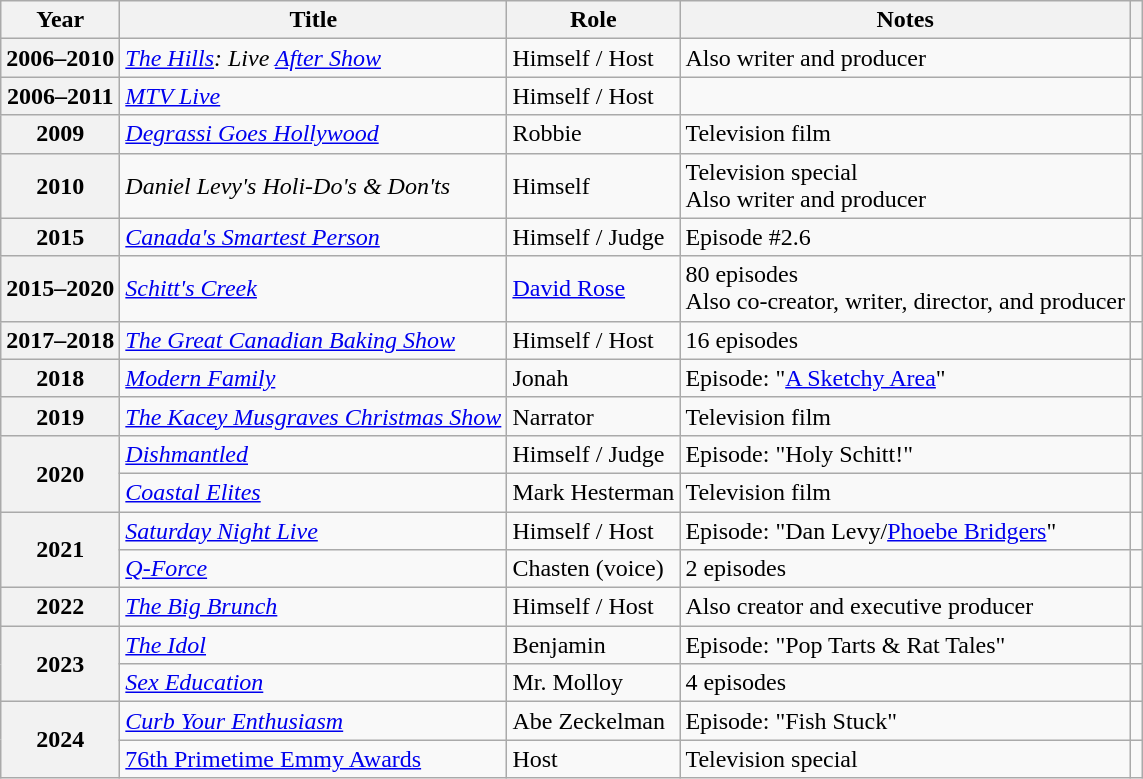<table class="wikitable plainrowheaders sortable" style="margin-right: 0;">
<tr>
<th scope="col">Year</th>
<th scope="col">Title</th>
<th scope="col">Role</th>
<th scope="col" class="unsortable">Notes</th>
<th scope="col" class="unsortable"></th>
</tr>
<tr>
<th scope="row">2006–2010</th>
<td data-sort-value="Hills, The"><em><a href='#'>The Hills</a>: Live <a href='#'>After Show</a></em></td>
<td>Himself / Host</td>
<td>Also writer and producer</td>
<td style="text-align:center;"></td>
</tr>
<tr>
<th scope="row">2006–2011</th>
<td><em><a href='#'>MTV Live</a></em></td>
<td>Himself / Host</td>
<td></td>
<td style="text-align:center;"></td>
</tr>
<tr>
<th scope="row">2009</th>
<td><em><a href='#'>Degrassi Goes Hollywood</a></em></td>
<td>Robbie</td>
<td>Television film</td>
<td style="text-align:center;"></td>
</tr>
<tr>
<th scope="row">2010</th>
<td><em>Daniel Levy's Holi-Do's & Don'ts</em></td>
<td>Himself</td>
<td>Television special<br>Also writer and producer</td>
<td style="text-align:center;"></td>
</tr>
<tr>
<th scope="row">2015</th>
<td><em><a href='#'>Canada's Smartest Person</a></em></td>
<td>Himself / Judge</td>
<td>Episode #2.6</td>
<td style="text-align:center;"></td>
</tr>
<tr>
<th scope="row">2015–2020</th>
<td><em><a href='#'>Schitt's Creek</a></em></td>
<td><a href='#'>David Rose</a></td>
<td>80 episodes<br>Also co-creator, writer, director, and producer</td>
<td style="text-align:center;"></td>
</tr>
<tr>
<th scope="row">2017–2018</th>
<td data-sort-value="Great Canadian Baking Show, The"><em><a href='#'>The Great Canadian Baking Show</a></em></td>
<td>Himself / Host</td>
<td>16 episodes</td>
<td style="text-align:center;"></td>
</tr>
<tr>
<th scope="row">2018</th>
<td><em><a href='#'>Modern Family</a></em></td>
<td>Jonah</td>
<td>Episode: "<a href='#'>A Sketchy Area</a>"</td>
<td style="text-align:center;"></td>
</tr>
<tr>
<th scope="row">2019</th>
<td data-sort-value="Kacey Musgraves Christmas Show, The"><em><a href='#'>The Kacey Musgraves Christmas Show</a></em></td>
<td>Narrator</td>
<td>Television film</td>
<td style="text-align:center;"></td>
</tr>
<tr>
<th scope="row" rowspan="2">2020</th>
<td><em><a href='#'>Dishmantled</a></em></td>
<td>Himself / Judge</td>
<td>Episode: "Holy Schitt!"</td>
<td style="text-align:center;"></td>
</tr>
<tr>
<td><em><a href='#'>Coastal Elites</a></em></td>
<td>Mark Hesterman</td>
<td>Television film</td>
<td style="text-align:center;"></td>
</tr>
<tr>
<th scope="row" rowspan="2">2021</th>
<td><em><a href='#'>Saturday Night Live</a></em></td>
<td>Himself / Host</td>
<td>Episode: "Dan Levy/<a href='#'>Phoebe Bridgers</a>"</td>
<td style="text-align:center;"></td>
</tr>
<tr>
<td><em><a href='#'>Q-Force</a></em></td>
<td>Chasten (voice)</td>
<td>2 episodes</td>
<td style="text-align:center;"></td>
</tr>
<tr>
<th scope="row">2022</th>
<td data-sort-value="Big Brunch, The"><em><a href='#'>The Big Brunch</a></em></td>
<td>Himself / Host</td>
<td>Also creator and executive producer</td>
<td style="text-align:center;"></td>
</tr>
<tr>
<th scope="row" rowspan="2">2023</th>
<td data-sort-value="Idol, The"><em><a href='#'>The Idol</a></em></td>
<td>Benjamin</td>
<td>Episode: "Pop Tarts & Rat Tales"</td>
<td style="text-align:center;"></td>
</tr>
<tr>
<td><em><a href='#'>Sex Education</a></em></td>
<td>Mr. Molloy</td>
<td>4 episodes</td>
<td style="text-align:center;"></td>
</tr>
<tr>
<th scope="row" rowspan="2">2024</th>
<td><em><a href='#'>Curb Your Enthusiasm</a></em></td>
<td>Abe Zeckelman</td>
<td>Episode: "Fish Stuck"</td>
<td style="text-align:center;"></td>
</tr>
<tr>
<td><a href='#'>76th Primetime Emmy Awards</a></td>
<td>Host</td>
<td>Television special</td>
<td style="text-align:center;"></td>
</tr>
</table>
